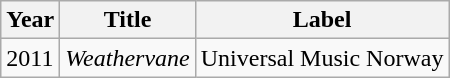<table class="wikitable">
<tr>
<th>Year</th>
<th>Title</th>
<th>Label</th>
</tr>
<tr>
<td>2011</td>
<td><em>Weathervane</em></td>
<td>Universal Music Norway</td>
</tr>
</table>
